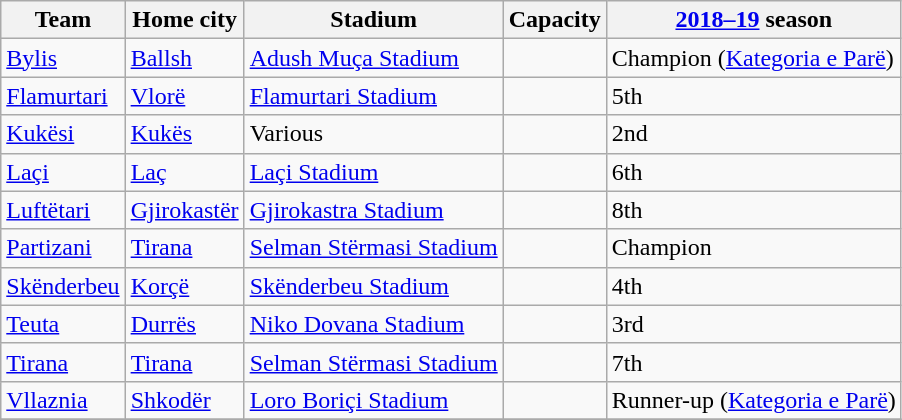<table class="wikitable sortable">
<tr>
<th>Team</th>
<th>Home city</th>
<th>Stadium</th>
<th>Capacity</th>
<th><a href='#'>2018–19</a> season</th>
</tr>
<tr>
<td><a href='#'>Bylis</a></td>
<td><a href='#'>Ballsh</a></td>
<td><a href='#'>Adush Muça Stadium</a></td>
<td style="text-align:center;"></td>
<td>Champion (<a href='#'>Kategoria e Parë</a>)</td>
</tr>
<tr>
<td><a href='#'>Flamurtari</a></td>
<td><a href='#'>Vlorë</a></td>
<td><a href='#'>Flamurtari Stadium</a></td>
<td style="text-align:center;"></td>
<td>5th</td>
</tr>
<tr>
<td><a href='#'>Kukësi</a></td>
<td><a href='#'>Kukës</a></td>
<td>Various</td>
<td style="text-align:center;"></td>
<td>2nd</td>
</tr>
<tr>
<td><a href='#'>Laçi</a></td>
<td><a href='#'>Laç</a></td>
<td><a href='#'>Laçi Stadium</a></td>
<td style="text-align:center;"></td>
<td>6th</td>
</tr>
<tr>
<td><a href='#'>Luftëtari</a></td>
<td><a href='#'>Gjirokastër</a></td>
<td><a href='#'>Gjirokastra Stadium</a></td>
<td style="text-align:center;"></td>
<td>8th</td>
</tr>
<tr>
<td><a href='#'>Partizani</a></td>
<td><a href='#'>Tirana</a></td>
<td><a href='#'>Selman Stërmasi Stadium</a></td>
<td style="text-align:center;"></td>
<td>Champion</td>
</tr>
<tr>
<td><a href='#'>Skënderbeu</a></td>
<td><a href='#'>Korçë</a></td>
<td><a href='#'>Skënderbeu Stadium</a></td>
<td style="text-align:center;"></td>
<td>4th</td>
</tr>
<tr>
<td><a href='#'>Teuta</a></td>
<td><a href='#'>Durrës</a></td>
<td><a href='#'>Niko Dovana Stadium</a></td>
<td style="text-align:center;"></td>
<td>3rd</td>
</tr>
<tr>
<td><a href='#'>Tirana</a></td>
<td><a href='#'>Tirana</a></td>
<td><a href='#'>Selman Stërmasi Stadium</a></td>
<td style="text-align:center;"></td>
<td>7th</td>
</tr>
<tr>
<td><a href='#'>Vllaznia</a></td>
<td><a href='#'>Shkodër</a></td>
<td><a href='#'>Loro Boriçi Stadium</a></td>
<td style="text-align:center;"></td>
<td>Runner-up (<a href='#'>Kategoria e Parë</a>)</td>
</tr>
<tr>
</tr>
</table>
